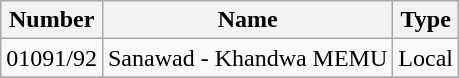<table class="wikitable">
<tr>
<th>Number</th>
<th>Name</th>
<th>Type</th>
</tr>
<tr>
<td>01091/92</td>
<td>Sanawad - Khandwa MEMU</td>
<td>Local</td>
</tr>
<tr>
</tr>
</table>
